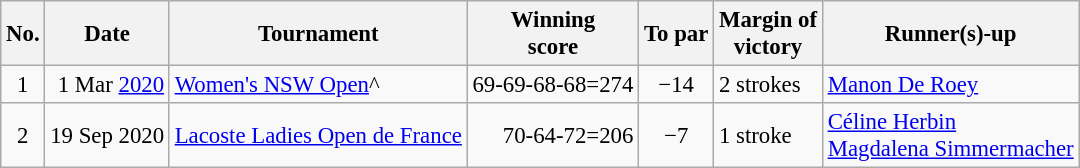<table class="wikitable" style="font-size:95%;">
<tr>
<th>No.</th>
<th>Date</th>
<th>Tournament</th>
<th>Winning<br>score</th>
<th>To par</th>
<th>Margin of<br>victory</th>
<th>Runner(s)-up</th>
</tr>
<tr>
<td align=center>1</td>
<td align=right>1 Mar <a href='#'>2020</a></td>
<td><a href='#'>Women's NSW Open</a>^</td>
<td align=right>69-69-68-68=274</td>
<td align=center>−14</td>
<td>2 strokes</td>
<td> <a href='#'>Manon De Roey</a></td>
</tr>
<tr>
<td align=center>2</td>
<td align=right>19 Sep 2020</td>
<td><a href='#'>Lacoste Ladies Open de France</a></td>
<td align=right>70-64-72=206</td>
<td align=center>−7</td>
<td>1 stroke</td>
<td> <a href='#'>Céline Herbin</a><br> <a href='#'>Magdalena Simmermacher</a></td>
</tr>
</table>
